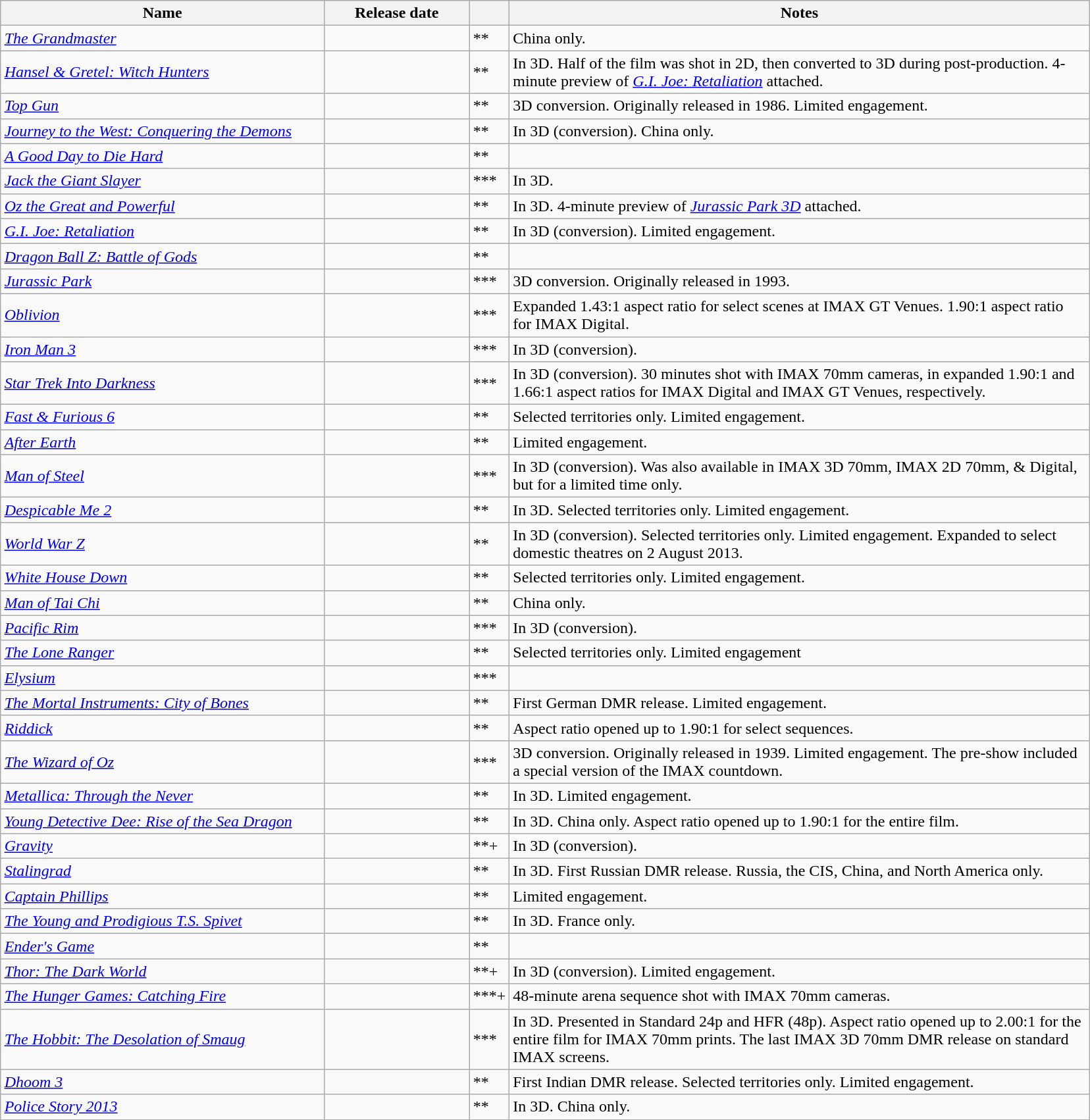<table class="wikitable sortable collapsible" style="margin:auto;">
<tr>
<th scope="col" style="width:320px;">Name</th>
<th scope="col" style="width:140px;">Release date</th>
<th scope="col" class="unsortable" style="width:20px;"></th>
<th scope="col" class="unsortable" style="width:580px;">Notes</th>
</tr>
<tr>
<td><em><a href='#'>The Grandmaster</a></em></td>
<td align=center></td>
<td>**</td>
<td>China only.</td>
</tr>
<tr>
<td><em><a href='#'>Hansel & Gretel: Witch Hunters</a></em></td>
<td align=center></td>
<td>**</td>
<td>In 3D. Half of the film was shot in 2D, then converted to 3D during post-production. 4-minute preview of <em><a href='#'>G.I. Joe: Retaliation</a></em> attached.</td>
</tr>
<tr>
<td><em><a href='#'>Top Gun</a></em></td>
<td align=center></td>
<td>**</td>
<td>3D conversion. Originally released in 1986. Limited engagement.</td>
</tr>
<tr>
<td><em><a href='#'>Journey to the West: Conquering the Demons</a></em></td>
<td align=center></td>
<td>**</td>
<td>In 3D (conversion). China only.</td>
</tr>
<tr>
<td><em><a href='#'>A Good Day to Die Hard</a></em></td>
<td align=center></td>
<td>**</td>
<td></td>
</tr>
<tr>
<td><em><a href='#'>Jack the Giant Slayer</a></em></td>
<td align=center></td>
<td>***</td>
<td>In 3D.</td>
</tr>
<tr>
<td><em><a href='#'>Oz the Great and Powerful</a></em></td>
<td align=center></td>
<td>**</td>
<td>In 3D. 4-minute preview of <em><a href='#'>Jurassic Park 3D</a></em> attached.</td>
</tr>
<tr>
<td><em><a href='#'>G.I. Joe: Retaliation</a></em></td>
<td align=center></td>
<td>**</td>
<td>In 3D (conversion). Limited engagement.</td>
</tr>
<tr>
<td><em><a href='#'>Dragon Ball Z: Battle of Gods</a></em></td>
<td align=center></td>
<td>**</td>
<td></td>
</tr>
<tr>
<td><em><a href='#'>Jurassic Park</a></em></td>
<td align=center></td>
<td>***</td>
<td>3D conversion. Originally released in 1993.</td>
</tr>
<tr>
<td><em><a href='#'>Oblivion</a></em></td>
<td align=center></td>
<td>***</td>
<td>Expanded 1.43:1 aspect ratio for select scenes at IMAX GT Venues. 1.90:1 aspect ratio for IMAX Digital.</td>
</tr>
<tr>
<td><em><a href='#'>Iron Man 3</a></em></td>
<td align=center></td>
<td>***</td>
<td>In 3D (conversion).</td>
</tr>
<tr>
<td><em><a href='#'>Star Trek Into Darkness</a></em></td>
<td align=center></td>
<td>***</td>
<td>In 3D (conversion). 30 minutes shot with IMAX 70mm cameras, in expanded 1.90:1 and 1.66:1 aspect ratios for IMAX Digital and IMAX GT Venues, respectively.</td>
</tr>
<tr>
<td><em><a href='#'>Fast & Furious 6</a></em></td>
<td align=center></td>
<td>**</td>
<td>Selected territories only. Limited engagement.</td>
</tr>
<tr>
<td><em><a href='#'>After Earth</a></em></td>
<td align=center></td>
<td>**</td>
<td>Limited engagement.</td>
</tr>
<tr>
<td><em><a href='#'>Man of Steel</a></em></td>
<td align=center></td>
<td>***</td>
<td>In 3D (conversion). Was also available in IMAX 3D 70mm, IMAX 2D 70mm, & Digital, but for a limited time only.</td>
</tr>
<tr>
<td><em><a href='#'>Despicable Me 2</a></em></td>
<td align=center></td>
<td>**</td>
<td>In 3D. Selected territories only. Limited engagement.</td>
</tr>
<tr>
<td><em><a href='#'>World War Z</a></em></td>
<td align=center></td>
<td>**</td>
<td>In 3D (conversion). Selected territories only. Limited engagement. Expanded to select domestic theatres on 2 August 2013.</td>
</tr>
<tr>
<td><em><a href='#'>White House Down</a></em></td>
<td align=center></td>
<td>**</td>
<td>Selected territories only. Limited engagement.</td>
</tr>
<tr>
<td><em><a href='#'>Man of Tai Chi</a></em></td>
<td align=center></td>
<td>**</td>
<td>China only.</td>
</tr>
<tr>
<td><em><a href='#'>Pacific Rim</a></em></td>
<td align=center></td>
<td>***</td>
<td>In 3D (conversion).</td>
</tr>
<tr>
<td><em><a href='#'>The Lone Ranger</a></em></td>
<td align=center></td>
<td>**</td>
<td>Selected territories only. Limited engagement</td>
</tr>
<tr>
<td><em><a href='#'>Elysium</a></em></td>
<td align=center></td>
<td>***</td>
<td></td>
</tr>
<tr>
<td><em><a href='#'>The Mortal Instruments: City of Bones</a></em></td>
<td align=center></td>
<td>**</td>
<td>First German DMR release. Limited engagement.</td>
</tr>
<tr>
<td><em><a href='#'>Riddick</a></em></td>
<td align=center></td>
<td>**</td>
<td>Aspect ratio opened up to 1.90:1 for select sequences.</td>
</tr>
<tr>
<td><em><a href='#'>The Wizard of Oz</a></em></td>
<td align=center></td>
<td>***</td>
<td>3D conversion. Originally released in 1939. Limited engagement. The pre-show included a special version of the IMAX countdown.</td>
</tr>
<tr>
<td><em><a href='#'>Metallica: Through the Never</a></em></td>
<td align=center></td>
<td>**</td>
<td>In 3D. Limited engagement.</td>
</tr>
<tr>
<td><em><a href='#'>Young Detective Dee: Rise of the Sea Dragon</a></em></td>
<td align=center></td>
<td>**</td>
<td>In 3D. China only. Aspect ratio opened up to 1.90:1 for the entire film.</td>
</tr>
<tr>
<td><em><a href='#'>Gravity</a></em></td>
<td align=center></td>
<td>**+</td>
<td>In 3D (conversion).</td>
</tr>
<tr>
<td><em><a href='#'>Stalingrad</a></em></td>
<td align=center></td>
<td>**</td>
<td>In 3D. First Russian DMR release. Russia, the CIS, China, and North America only.</td>
</tr>
<tr>
<td><em><a href='#'>Captain Phillips</a></em></td>
<td align=center></td>
<td>**</td>
<td>Limited engagement.</td>
</tr>
<tr>
<td><em><a href='#'>The Young and Prodigious T.S. Spivet</a></em></td>
<td align=center></td>
<td>**</td>
<td>In 3D. France only.</td>
</tr>
<tr>
<td><em><a href='#'>Ender's Game</a></em></td>
<td align=center></td>
<td>**</td>
<td></td>
</tr>
<tr>
<td><em><a href='#'>Thor: The Dark World</a></em></td>
<td align=center></td>
<td>**+</td>
<td>In 3D (conversion). Limited engagement.</td>
</tr>
<tr>
<td><em><a href='#'>The Hunger Games: Catching Fire</a></em></td>
<td align=center></td>
<td>***+</td>
<td>48-minute arena sequence shot with IMAX 70mm cameras.</td>
</tr>
<tr>
<td><em><a href='#'>The Hobbit: The Desolation of Smaug</a></em></td>
<td align=center></td>
<td>***</td>
<td>In 3D. Presented in Standard 24p and HFR (48p). Aspect ratio opened up to 2.00:1 for the entire film for IMAX 70mm prints. The last IMAX 3D 70mm DMR release on standard IMAX screens.</td>
</tr>
<tr>
<td><em><a href='#'>Dhoom 3</a></em></td>
<td align=center></td>
<td>**</td>
<td>First Indian DMR release. Selected territories only. Limited engagement.</td>
</tr>
<tr>
<td><em><a href='#'>Police Story 2013</a></em></td>
<td align=center></td>
<td>**</td>
<td>In 3D. China only.</td>
</tr>
</table>
